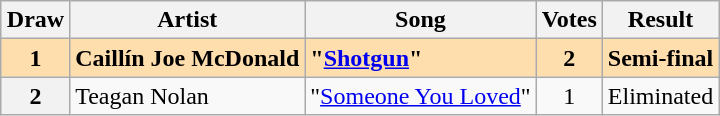<table class="sortable wikitable plainrowheaders" style="margin: 1em auto 1em auto;">
<tr>
<th scope="col">Draw</th>
<th scope="col">Artist</th>
<th scope="col">Song </th>
<th scope="col">Votes</th>
<th scope="col">Result</th>
</tr>
<tr style="font-weight: bold; background:navajowhite;">
<th scope="row" style="text-align:center; font-weight:bold; background:navajowhite">1</th>
<td>Caillín Joe McDonald</td>
<td>"<a href='#'>Shotgun</a>" </td>
<td align="center">2</td>
<td>Semi-final</td>
</tr>
<tr>
<th scope="row" style="text-align:center;">2</th>
<td>Teagan Nolan</td>
<td>"<a href='#'>Someone You Loved</a>" </td>
<td align="center">1</td>
<td>Eliminated</td>
</tr>
</table>
